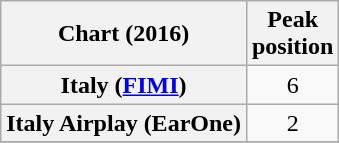<table class="wikitable sortable plainrowheaders" style="text-align:center">
<tr>
<th scope="col">Chart (2016)</th>
<th scope="col">Peak<br>position</th>
</tr>
<tr>
<th scope="row">Italy (<a href='#'>FIMI</a>)</th>
<td align="center">6</td>
</tr>
<tr>
<th scope="row">Italy Airplay (EarOne)</th>
<td>2</td>
</tr>
<tr>
</tr>
</table>
